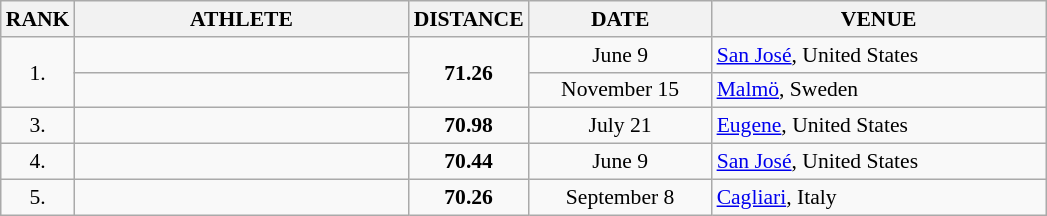<table class="wikitable" style="border-collapse: collapse; font-size: 90%;">
<tr>
<th>RANK</th>
<th align="center" style="width: 15em">ATHLETE</th>
<th align="center" style="width: 5em">DISTANCE</th>
<th align="center" style="width: 8em">DATE</th>
<th align="center" style="width: 15em">VENUE</th>
</tr>
<tr>
<td rowspan=2 align="center">1.</td>
<td></td>
<td rowspan=2 align="center"><strong>71.26</strong></td>
<td align="center">June 9</td>
<td><a href='#'>San José</a>, United States</td>
</tr>
<tr>
<td></td>
<td align="center">November 15</td>
<td><a href='#'>Malmö</a>, Sweden</td>
</tr>
<tr>
<td align="center">3.</td>
<td></td>
<td align="center"><strong>70.98</strong></td>
<td align="center">July 21</td>
<td><a href='#'>Eugene</a>, United States</td>
</tr>
<tr>
<td align="center">4.</td>
<td></td>
<td align="center"><strong>70.44</strong></td>
<td align="center">June 9</td>
<td><a href='#'>San José</a>, United States</td>
</tr>
<tr>
<td align="center">5.</td>
<td></td>
<td align="center"><strong>70.26</strong></td>
<td align="center">September 8</td>
<td><a href='#'>Cagliari</a>, Italy</td>
</tr>
</table>
